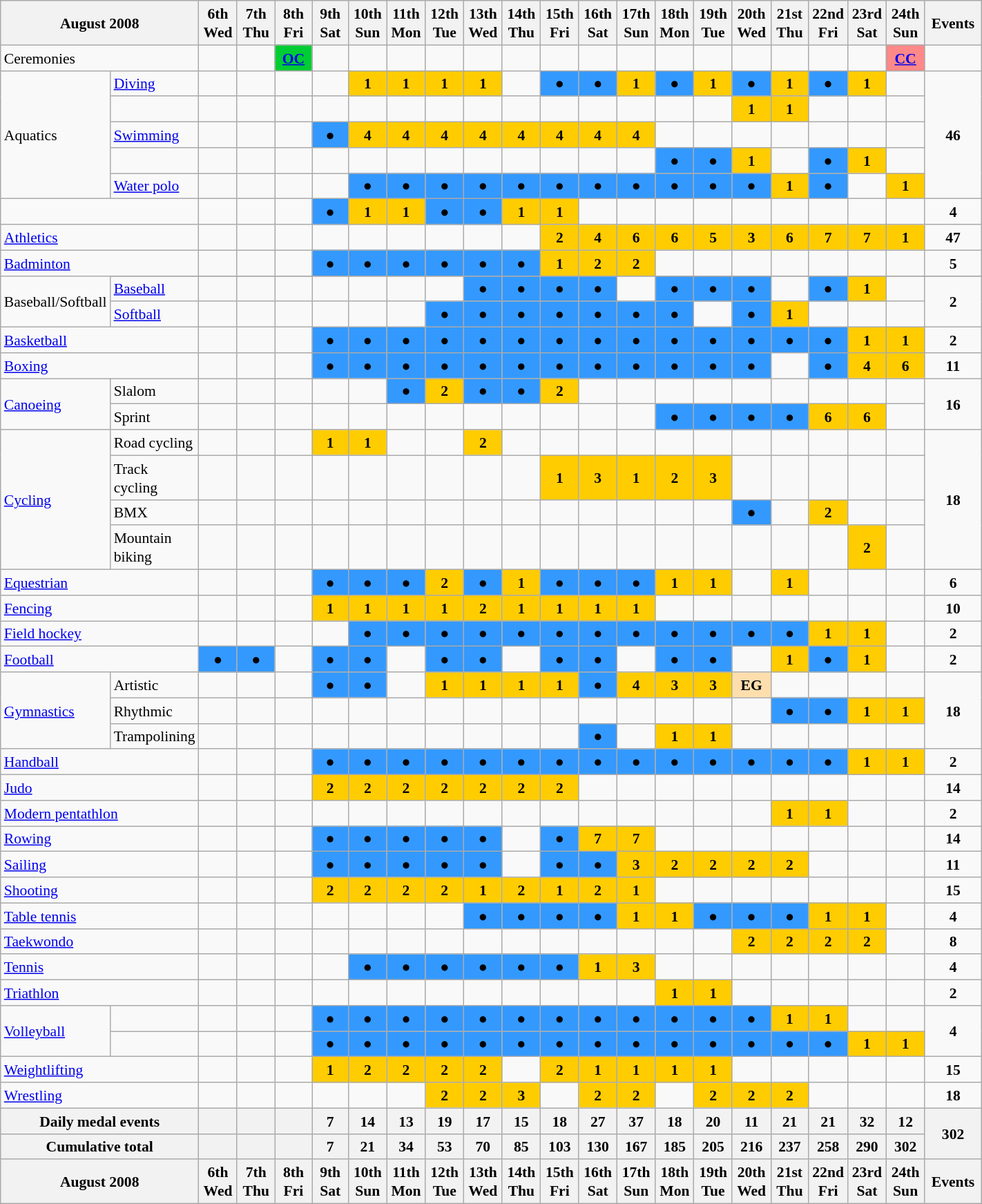<table class=wikitable style="margin:0.5em auto; font-size:90%; line-height:1.25em; width:75%; text-align:center;">
<tr>
<th style=width:18%; colspan=2>August 2008</th>
<th style=width:4%;>6th<br>Wed</th>
<th style=width:4%;>7th<br>Thu</th>
<th style=width:4%;>8th<br>Fri</th>
<th style=width:4%;>9th<br>Sat</th>
<th style=width:4%;>10th<br>Sun</th>
<th style=width:4%;>11th<br>Mon</th>
<th style=width:4%;>12th<br>Tue</th>
<th style=width:4%;>13th<br>Wed</th>
<th style=width:4%;>14th<br>Thu</th>
<th style=width:4%;>15th<br>Fri</th>
<th style=width:4%;>16th<br>Sat</th>
<th style=width:4%;>17th<br>Sun</th>
<th style=width:4%;>18th<br>Mon</th>
<th style=width:4%;>19th<br>Tue</th>
<th style=width:4%;>20th<br>Wed</th>
<th style=width:4%;>21st<br>Thu</th>
<th style=width:4%;>22nd<br>Fri</th>
<th style=width:4%;>23rd<br>Sat</th>
<th style=width:4%;>24th<br>Sun</th>
<th style=width:6%;>Events</th>
</tr>
<tr>
<td style="text-align:left;" colspan=2> Ceremonies</td>
<td></td>
<td></td>
<td style="background-color:#00cc33;"><strong><a href='#'>OC</a></strong></td>
<td></td>
<td></td>
<td></td>
<td></td>
<td></td>
<td></td>
<td></td>
<td></td>
<td></td>
<td></td>
<td></td>
<td></td>
<td></td>
<td></td>
<td></td>
<td style="background-color:#FF8888;"><strong><a href='#'>CC</a></strong></td>
<td></td>
</tr>
<tr>
<td style="text-align:left;" rowspan=5>Aquatics</td>
<td style="text-align:left;"> <a href='#'>Diving</a></td>
<td></td>
<td></td>
<td></td>
<td></td>
<td style="background-color:#ffcc00;"><strong>1</strong></td>
<td style="background-color:#ffcc00;"><strong>1</strong></td>
<td style="background-color:#ffcc00;"><strong>1</strong></td>
<td style="background-color:#ffcc00;"><strong>1</strong></td>
<td></td>
<td style="background-color:#3399ff;">●</td>
<td style="background-color:#3399ff;">●</td>
<td style="background-color:#ffcc00;"><strong>1</strong></td>
<td style="background-color:#3399ff;">●</td>
<td style="background-color:#ffcc00;"><strong>1</strong></td>
<td style="background-color:#3399ff;">●</td>
<td style="background-color:#ffcc00;"><strong>1</strong></td>
<td style="background-color:#3399ff;">●</td>
<td style="background-color:#ffcc00;"><strong>1</strong></td>
<td></td>
<td rowspan=5><strong>46</strong></td>
</tr>
<tr>
<td style="text-align:left;"></td>
<td></td>
<td></td>
<td></td>
<td></td>
<td></td>
<td></td>
<td></td>
<td></td>
<td></td>
<td></td>
<td></td>
<td></td>
<td></td>
<td></td>
<td style="background-color:#ffcc00;"><strong>1</strong></td>
<td style="background-color:#ffcc00;"><strong>1</strong></td>
<td></td>
<td></td>
<td></td>
</tr>
<tr>
<td style="text-align:left;"> <a href='#'>Swimming</a></td>
<td></td>
<td></td>
<td></td>
<td style="background-color:#3399ff;">●</td>
<td style="background-color:#ffcc00;"><strong>4</strong></td>
<td style="background-color:#ffcc00;"><strong>4</strong></td>
<td style="background-color:#ffcc00;"><strong>4</strong></td>
<td style="background-color:#ffcc00;"><strong>4</strong></td>
<td style="background-color:#ffcc00;"><strong>4</strong></td>
<td style="background-color:#ffcc00;"><strong>4</strong></td>
<td style="background-color:#ffcc00;"><strong>4</strong></td>
<td style="background-color:#ffcc00;"><strong>4</strong></td>
<td></td>
<td></td>
<td></td>
<td></td>
<td></td>
<td></td>
<td></td>
</tr>
<tr>
<td style="text-align:left;"></td>
<td></td>
<td></td>
<td></td>
<td></td>
<td></td>
<td></td>
<td></td>
<td></td>
<td></td>
<td></td>
<td></td>
<td></td>
<td style="background-color:#3399ff;">●</td>
<td style="background-color:#3399ff;">●</td>
<td style="background-color:#ffcc00;"><strong>1</strong></td>
<td></td>
<td style="background-color:#3399ff;">●</td>
<td style="background-color:#ffcc00;"><strong>1</strong></td>
<td></td>
</tr>
<tr>
<td style="text-align:left;"> <a href='#'>Water polo</a></td>
<td></td>
<td></td>
<td></td>
<td></td>
<td style="background-color:#3399ff;">●</td>
<td style="background-color:#3399ff;">●</td>
<td style="background-color:#3399ff;">●</td>
<td style="background-color:#3399ff;">●</td>
<td style="background-color:#3399ff;">●</td>
<td style="background-color:#3399ff;">●</td>
<td style="background-color:#3399ff;">●</td>
<td style="background-color:#3399ff;">●</td>
<td style="background-color:#3399ff;">●</td>
<td style="background-color:#3399ff;">●</td>
<td style="background-color:#3399ff;">●</td>
<td style="background-color:#ffcc00;"><strong>1</strong></td>
<td style="background-color:#3399ff;">●</td>
<td></td>
<td style="background-color:#ffcc00;"><strong>1</strong></td>
</tr>
<tr>
<td style="text-align:left;" colspan=2></td>
<td></td>
<td></td>
<td></td>
<td style="background-color:#3399ff;">●</td>
<td style="background-color:#ffcc00;"><strong>1</strong></td>
<td style="background-color:#ffcc00;"><strong>1</strong></td>
<td style="background-color:#3399ff;">●</td>
<td style="background-color:#3399ff;">●</td>
<td style="background-color:#ffcc00;"><strong>1</strong></td>
<td style="background-color:#ffcc00;"><strong>1</strong></td>
<td></td>
<td></td>
<td></td>
<td></td>
<td></td>
<td></td>
<td></td>
<td></td>
<td></td>
<td><strong>4</strong></td>
</tr>
<tr>
<td style="text-align:left;" colspan=2> <a href='#'>Athletics</a></td>
<td></td>
<td></td>
<td></td>
<td></td>
<td></td>
<td></td>
<td></td>
<td></td>
<td></td>
<td style="background-color:#ffcc00;"><strong>2</strong></td>
<td style="background-color:#ffcc00;"><strong>4</strong></td>
<td style="background-color:#ffcc00;"><strong>6</strong></td>
<td style="background-color:#ffcc00;"><strong>6</strong></td>
<td style="background-color:#ffcc00;"><strong>5</strong></td>
<td style="background-color:#ffcc00;"><strong>3</strong></td>
<td style="background-color:#ffcc00;"><strong>6</strong></td>
<td style="background-color:#ffcc00;"><strong>7</strong></td>
<td style="background-color:#ffcc00;"><strong>7</strong></td>
<td style="background-color:#ffcc00;"><strong>1</strong></td>
<td><strong>47</strong></td>
</tr>
<tr>
<td style="text-align:left;" colspan=2> <a href='#'>Badminton</a></td>
<td></td>
<td></td>
<td></td>
<td style="background-color:#3399ff;">●</td>
<td style="background-color:#3399ff;">●</td>
<td style="background-color:#3399ff;">●</td>
<td style="background-color:#3399ff;">●</td>
<td style="background-color:#3399ff;">●</td>
<td style="background-color:#3399ff;">●</td>
<td style="background-color:#ffcc00;"><strong>1</strong></td>
<td style="background-color:#ffcc00;"><strong>2</strong></td>
<td style="background-color:#ffcc00;"><strong>2</strong></td>
<td></td>
<td></td>
<td></td>
<td></td>
<td></td>
<td></td>
<td></td>
<td><strong>5</strong></td>
</tr>
<tr>
<td style="text-align:left;" rowspan=3>Baseball/Softball</td>
</tr>
<tr>
<td style="text-align:left;"> <a href='#'>Baseball</a></td>
<td></td>
<td></td>
<td></td>
<td></td>
<td></td>
<td></td>
<td></td>
<td style="background-color:#3399ff;">●</td>
<td style="background-color:#3399ff;">●</td>
<td style="background-color:#3399ff;">●</td>
<td style="background-color:#3399ff;">●</td>
<td></td>
<td style="background-color:#3399ff;">●</td>
<td style="background-color:#3399ff;">●</td>
<td style="background-color:#3399ff;">●</td>
<td></td>
<td style="background-color:#3399ff;">●</td>
<td style="background-color:#ffcc00;"><strong>1</strong></td>
<td></td>
<td rowspan=2><strong>2</strong></td>
</tr>
<tr>
<td style="text-align:left;"> <a href='#'>Softball</a></td>
<td></td>
<td></td>
<td></td>
<td></td>
<td></td>
<td></td>
<td style="background-color:#3399ff;">●</td>
<td style="background-color:#3399ff;">●</td>
<td style="background-color:#3399ff;">●</td>
<td style="background-color:#3399ff;">●</td>
<td style="background-color:#3399ff;">●</td>
<td style="background-color:#3399ff;">●</td>
<td style="background-color:#3399ff;">●</td>
<td></td>
<td style="background-color:#3399ff;">●</td>
<td style="background-color:#ffcc00;"><strong>1</strong></td>
<td></td>
<td></td>
<td></td>
</tr>
<tr>
<td style="text-align:left;" colspan=2> <a href='#'>Basketball</a></td>
<td></td>
<td></td>
<td></td>
<td style="background-color:#3399ff;">●</td>
<td style="background-color:#3399ff;">●</td>
<td style="background-color:#3399ff;">●</td>
<td style="background-color:#3399ff;">●</td>
<td style="background-color:#3399ff;">●</td>
<td style="background-color:#3399ff;">●</td>
<td style="background-color:#3399ff;">●</td>
<td style="background-color:#3399ff;">●</td>
<td style="background-color:#3399ff;">●</td>
<td style="background-color:#3399ff;">●</td>
<td style="background-color:#3399ff;">●</td>
<td style="background-color:#3399ff;">●</td>
<td style="background-color:#3399ff;">●</td>
<td style="background-color:#3399ff;">●</td>
<td style="background-color:#ffcc00;"><strong>1</strong></td>
<td style="background-color:#ffcc00;"><strong>1</strong></td>
<td><strong>2</strong></td>
</tr>
<tr>
<td style="text-align:left;" colspan=2> <a href='#'>Boxing</a></td>
<td></td>
<td></td>
<td></td>
<td style="background-color:#3399ff;">●</td>
<td style="background-color:#3399ff;">●</td>
<td style="background-color:#3399ff;">●</td>
<td style="background-color:#3399ff;">●</td>
<td style="background-color:#3399ff;">●</td>
<td style="background-color:#3399ff;">●</td>
<td style="background-color:#3399ff;">●</td>
<td style="background-color:#3399ff;">●</td>
<td style="background-color:#3399ff;">●</td>
<td style="background-color:#3399ff;">●</td>
<td style="background-color:#3399ff;">●</td>
<td style="background-color:#3399ff;">●</td>
<td></td>
<td style="background-color:#3399ff;">●</td>
<td style="background-color:#ffcc00;"><strong>4</strong></td>
<td style="background-color:#ffcc00;"><strong>6</strong></td>
<td><strong>11</strong></td>
</tr>
<tr>
<td align=left rowspan=2><a href='#'>Canoeing</a></td>
<td style="text-align:left;"> Slalom</td>
<td></td>
<td></td>
<td></td>
<td></td>
<td></td>
<td style="background-color:#3399ff;">●</td>
<td style="background-color:#ffcc00;"><strong>2</strong></td>
<td style="background-color:#3399ff;">●</td>
<td style="background-color:#3399ff;">●</td>
<td style="background-color:#ffcc00;"><strong>2</strong></td>
<td></td>
<td></td>
<td></td>
<td></td>
<td></td>
<td></td>
<td></td>
<td></td>
<td></td>
<td rowspan=2><strong>16</strong></td>
</tr>
<tr>
<td style="text-align:left;"> Sprint</td>
<td></td>
<td></td>
<td></td>
<td></td>
<td></td>
<td></td>
<td></td>
<td></td>
<td></td>
<td></td>
<td></td>
<td></td>
<td style="background-color:#3399ff;">●</td>
<td style="background-color:#3399ff;">●</td>
<td style="background-color:#3399ff;">●</td>
<td style="background-color:#3399ff;">●</td>
<td style="background-color:#ffcc00;"><strong>6</strong></td>
<td style="background-color:#ffcc00;"><strong>6</strong></td>
<td></td>
</tr>
<tr>
<td align=left rowspan=4><a href='#'>Cycling</a></td>
<td style="text-align:left;"> Road cycling</td>
<td></td>
<td></td>
<td></td>
<td style="background-color:#ffcc00;"><strong>1</strong></td>
<td style="background-color:#ffcc00;"><strong>1</strong></td>
<td></td>
<td></td>
<td style="background-color:#ffcc00;"><strong>2</strong></td>
<td></td>
<td></td>
<td></td>
<td></td>
<td></td>
<td></td>
<td></td>
<td></td>
<td></td>
<td></td>
<td></td>
<td rowspan=4><strong>18</strong></td>
</tr>
<tr>
<td style="text-align:left;"> Track cycling</td>
<td></td>
<td></td>
<td></td>
<td></td>
<td></td>
<td></td>
<td></td>
<td></td>
<td></td>
<td style="background-color:#ffcc00;"><strong>1</strong></td>
<td style="background-color:#ffcc00;"><strong>3</strong></td>
<td style="background-color:#ffcc00;"><strong>1</strong></td>
<td style="background-color:#ffcc00;"><strong>2</strong></td>
<td style="background-color:#ffcc00;"><strong>3</strong></td>
<td></td>
<td></td>
<td></td>
<td></td>
<td></td>
</tr>
<tr>
<td style="text-align:left;"> BMX</td>
<td></td>
<td></td>
<td></td>
<td></td>
<td></td>
<td></td>
<td></td>
<td></td>
<td></td>
<td></td>
<td></td>
<td></td>
<td></td>
<td></td>
<td style="background-color:#3399ff;">●</td>
<td></td>
<td style="background-color:#ffcc00;"><strong>2</strong></td>
<td></td>
<td></td>
</tr>
<tr>
<td style="text-align:left;"> Mountain biking</td>
<td></td>
<td></td>
<td></td>
<td></td>
<td></td>
<td></td>
<td></td>
<td></td>
<td></td>
<td></td>
<td></td>
<td></td>
<td></td>
<td></td>
<td></td>
<td></td>
<td></td>
<td style="background-color:#ffcc00;"><strong>2</strong></td>
<td></td>
</tr>
<tr>
<td style="text-align:left;" colspan=2> <a href='#'>Equestrian</a></td>
<td></td>
<td></td>
<td></td>
<td style="background-color:#3399ff;">●</td>
<td style="background-color:#3399ff;">●</td>
<td style="background-color:#3399ff;">●</td>
<td style="background-color:#ffcc00;"><strong>2</strong></td>
<td style="background-color:#3399ff;">●</td>
<td style="background-color:#ffcc00;"><strong>1</strong></td>
<td style="background-color:#3399ff;">●</td>
<td style="background-color:#3399ff;">●</td>
<td style="background-color:#3399ff;">●</td>
<td style="background-color:#ffcc00;"><strong>1</strong></td>
<td style="background-color:#ffcc00;"><strong>1</strong></td>
<td></td>
<td style="background-color:#ffcc00;"><strong>1</strong></td>
<td></td>
<td></td>
<td></td>
<td><strong>6</strong></td>
</tr>
<tr>
<td style="text-align:left;" colspan=2> <a href='#'>Fencing</a></td>
<td></td>
<td></td>
<td></td>
<td style="background-color:#ffcc00;"><strong>1</strong></td>
<td style="background-color:#ffcc00;"><strong>1</strong></td>
<td style="background-color:#ffcc00;"><strong>1</strong></td>
<td style="background-color:#ffcc00;"><strong>1</strong></td>
<td style="background-color:#ffcc00;"><strong>2</strong></td>
<td style="background-color:#ffcc00;"><strong>1</strong></td>
<td style="background-color:#ffcc00;"><strong>1</strong></td>
<td style="background-color:#ffcc00;"><strong>1</strong></td>
<td style="background-color:#ffcc00;"><strong>1</strong></td>
<td></td>
<td></td>
<td></td>
<td></td>
<td></td>
<td></td>
<td></td>
<td><strong>10</strong></td>
</tr>
<tr>
<td style="text-align:left;" colspan=2> <a href='#'>Field hockey</a></td>
<td></td>
<td></td>
<td></td>
<td></td>
<td style="background-color:#3399ff;">●</td>
<td style="background-color:#3399ff;">●</td>
<td style="background-color:#3399ff;">●</td>
<td style="background-color:#3399ff;">●</td>
<td style="background-color:#3399ff;">●</td>
<td style="background-color:#3399ff;">●</td>
<td style="background-color:#3399ff;">●</td>
<td style="background-color:#3399ff;">●</td>
<td style="background-color:#3399ff;">●</td>
<td style="background-color:#3399ff;">●</td>
<td style="background-color:#3399ff;">●</td>
<td style="background-color:#3399ff;">●</td>
<td style="background-color:#ffcc00;"><strong>1</strong></td>
<td style="background-color:#ffcc00;"><strong>1</strong></td>
<td></td>
<td><strong>2</strong></td>
</tr>
<tr>
<td style="text-align:left;" colspan=2> <a href='#'>Football</a></td>
<td style="background-color:#3399ff;">●</td>
<td style="background-color:#3399ff;">●</td>
<td></td>
<td style="background-color:#3399ff;">●</td>
<td style="background-color:#3399ff;">●</td>
<td></td>
<td style="background-color:#3399ff;">●</td>
<td style="background-color:#3399ff;">●</td>
<td></td>
<td style="background-color:#3399ff;">●</td>
<td style="background-color:#3399ff;">●</td>
<td></td>
<td style="background-color:#3399ff;">●</td>
<td style="background-color:#3399ff;">●</td>
<td></td>
<td style="background-color:#ffcc00;"><strong>1</strong></td>
<td style="background-color:#3399ff;">●</td>
<td style="background-color:#ffcc00;"><strong>1</strong></td>
<td></td>
<td><strong>2</strong></td>
</tr>
<tr>
<td align=left rowspan=3><a href='#'>Gymnastics</a></td>
<td style="text-align:left;"> Artistic</td>
<td></td>
<td></td>
<td></td>
<td style="background-color:#3399ff;">●</td>
<td style="background-color:#3399ff;">●</td>
<td></td>
<td style="background-color:#ffcc00;"><strong>1</strong></td>
<td style="background-color:#ffcc00;"><strong>1</strong></td>
<td style="background-color:#ffcc00;"><strong>1</strong></td>
<td style="background-color:#ffcc00;"><strong>1</strong></td>
<td style="background-color:#3399ff;">●</td>
<td style="background-color:#ffcc00;"><strong>4</strong></td>
<td style="background-color:#ffcc00;"><strong>3</strong></td>
<td style="background-color:#ffcc00;"><strong>3</strong></td>
<td style="background-color:#ffdead;"><strong>EG</strong></td>
<td></td>
<td></td>
<td></td>
<td></td>
<td rowspan=3><strong>18</strong></td>
</tr>
<tr>
<td style="text-align:left;"> Rhythmic</td>
<td></td>
<td></td>
<td></td>
<td></td>
<td></td>
<td></td>
<td></td>
<td></td>
<td></td>
<td></td>
<td></td>
<td></td>
<td></td>
<td></td>
<td></td>
<td style="background-color:#3399ff;">●</td>
<td style="background-color:#3399ff;">●</td>
<td style="background-color:#ffcc00;"><strong>1</strong></td>
<td style="background-color:#ffcc00;"><strong>1</strong></td>
</tr>
<tr>
<td style="text-align:left;"> Trampolining</td>
<td></td>
<td></td>
<td></td>
<td></td>
<td></td>
<td></td>
<td></td>
<td></td>
<td></td>
<td></td>
<td style="background-color:#3399ff;">●</td>
<td></td>
<td style="background-color:#ffcc00;"><strong>1</strong></td>
<td style="background-color:#ffcc00;"><strong>1</strong></td>
<td></td>
<td></td>
<td></td>
<td></td>
<td></td>
</tr>
<tr>
<td style="text-align:left;" colspan=2> <a href='#'>Handball</a></td>
<td></td>
<td></td>
<td></td>
<td style="background-color:#3399ff;">●</td>
<td style="background-color:#3399ff;">●</td>
<td style="background-color:#3399ff;">●</td>
<td style="background-color:#3399ff;">●</td>
<td style="background-color:#3399ff;">●</td>
<td style="background-color:#3399ff;">●</td>
<td style="background-color:#3399ff;">●</td>
<td style="background-color:#3399ff;">●</td>
<td style="background-color:#3399ff;">●</td>
<td style="background-color:#3399ff;">●</td>
<td style="background-color:#3399ff;">●</td>
<td style="background-color:#3399ff;">●</td>
<td style="background-color:#3399ff;">●</td>
<td style="background-color:#3399ff;">●</td>
<td style="background-color:#ffcc00;"><strong>1</strong></td>
<td style="background-color:#ffcc00;"><strong>1</strong></td>
<td><strong>2</strong></td>
</tr>
<tr>
<td style="text-align:left;" colspan=2> <a href='#'>Judo</a></td>
<td></td>
<td></td>
<td></td>
<td style="background-color:#ffcc00;"><strong>2</strong></td>
<td style="background-color:#ffcc00;"><strong>2</strong></td>
<td style="background-color:#ffcc00;"><strong>2</strong></td>
<td style="background-color:#ffcc00;"><strong>2</strong></td>
<td style="background-color:#ffcc00;"><strong>2</strong></td>
<td style="background-color:#ffcc00;"><strong>2</strong></td>
<td style="background-color:#ffcc00;"><strong>2</strong></td>
<td></td>
<td></td>
<td></td>
<td></td>
<td></td>
<td></td>
<td></td>
<td></td>
<td></td>
<td><strong>14</strong></td>
</tr>
<tr>
<td style="text-align:left;" colspan=2> <a href='#'>Modern pentathlon</a></td>
<td></td>
<td></td>
<td></td>
<td></td>
<td></td>
<td></td>
<td></td>
<td></td>
<td></td>
<td></td>
<td></td>
<td></td>
<td></td>
<td></td>
<td></td>
<td style="background-color:#ffcc00;"><strong>1</strong></td>
<td style="background-color:#ffcc00;"><strong>1</strong></td>
<td></td>
<td></td>
<td><strong>2</strong></td>
</tr>
<tr>
<td style="text-align:left;" colspan=2> <a href='#'>Rowing</a></td>
<td></td>
<td></td>
<td></td>
<td style="background-color:#3399ff;">●</td>
<td style="background-color:#3399ff;">●</td>
<td style="background-color:#3399ff;">●</td>
<td style="background-color:#3399ff;">●</td>
<td style="background-color:#3399ff;">●</td>
<td></td>
<td style="background-color:#3399ff;">●</td>
<td style="background-color:#ffcc00;"><strong>7</strong></td>
<td style="background-color:#ffcc00;"><strong>7</strong></td>
<td></td>
<td></td>
<td></td>
<td></td>
<td></td>
<td></td>
<td></td>
<td><strong>14</strong></td>
</tr>
<tr>
<td style="text-align:left;" colspan=2> <a href='#'>Sailing</a></td>
<td></td>
<td></td>
<td></td>
<td style="background-color:#3399ff;">●</td>
<td style="background-color:#3399ff;">●</td>
<td style="background-color:#3399ff;">●</td>
<td style="background-color:#3399ff;">●</td>
<td style="background-color:#3399ff;">●</td>
<td></td>
<td style="background-color:#3399ff;">●</td>
<td style="background-color:#3399ff;">●</td>
<td style="background-color:#ffcc00;"><strong>3</strong></td>
<td style="background-color:#ffcc00;"><strong>2</strong></td>
<td style="background-color:#ffcc00;"><strong>2</strong></td>
<td style="background-color:#ffcc00;"><strong>2</strong></td>
<td style="background-color:#ffcc00;"><strong>2</strong></td>
<td></td>
<td></td>
<td></td>
<td><strong>11</strong></td>
</tr>
<tr>
<td style="text-align:left;" colspan=2> <a href='#'>Shooting</a></td>
<td></td>
<td></td>
<td></td>
<td style="background-color:#ffcc00;"><strong>2</strong></td>
<td style="background-color:#ffcc00;"><strong>2</strong></td>
<td style="background-color:#ffcc00;"><strong>2</strong></td>
<td style="background-color:#ffcc00;"><strong>2</strong></td>
<td style="background-color:#ffcc00;"><strong>1</strong></td>
<td style="background-color:#ffcc00;"><strong>2</strong></td>
<td style="background-color:#ffcc00;"><strong>1</strong></td>
<td style="background-color:#ffcc00;"><strong>2</strong></td>
<td style="background-color:#ffcc00;"><strong>1</strong></td>
<td></td>
<td></td>
<td></td>
<td></td>
<td></td>
<td></td>
<td></td>
<td><strong>15</strong></td>
</tr>
<tr>
<td style="text-align:left;" colspan=2> <a href='#'>Table tennis</a></td>
<td></td>
<td></td>
<td></td>
<td></td>
<td></td>
<td></td>
<td></td>
<td style="background-color:#3399ff;">●</td>
<td style="background-color:#3399ff;">●</td>
<td style="background-color:#3399ff;">●</td>
<td style="background-color:#3399ff;">●</td>
<td style="background-color:#ffcc00;"><strong>1</strong></td>
<td style="background-color:#ffcc00;"><strong>1</strong></td>
<td style="background-color:#3399ff;">●</td>
<td style="background-color:#3399ff;">●</td>
<td style="background-color:#3399ff;">●</td>
<td style="background-color:#ffcc00;"><strong>1</strong></td>
<td style="background-color:#ffcc00;"><strong>1</strong></td>
<td></td>
<td><strong>4</strong></td>
</tr>
<tr>
<td style="text-align:left;" colspan=2> <a href='#'>Taekwondo</a></td>
<td></td>
<td></td>
<td></td>
<td></td>
<td></td>
<td></td>
<td></td>
<td></td>
<td></td>
<td></td>
<td></td>
<td></td>
<td></td>
<td></td>
<td style="background-color:#ffcc00;"><strong>2</strong></td>
<td style="background-color:#ffcc00;"><strong>2</strong></td>
<td style="background-color:#ffcc00;"><strong>2</strong></td>
<td style="background-color:#ffcc00;"><strong>2</strong></td>
<td></td>
<td><strong>8</strong></td>
</tr>
<tr>
<td style="text-align:left;" colspan=2> <a href='#'>Tennis</a></td>
<td></td>
<td></td>
<td></td>
<td></td>
<td style="background-color:#3399ff;">●</td>
<td style="background-color:#3399ff;">●</td>
<td style="background-color:#3399ff;">●</td>
<td style="background-color:#3399ff;">●</td>
<td style="background-color:#3399ff;">●</td>
<td style="background-color:#3399ff;">●</td>
<td style="background-color:#ffcc00;"><strong>1</strong></td>
<td style="background-color:#ffcc00;"><strong>3</strong></td>
<td></td>
<td></td>
<td></td>
<td></td>
<td></td>
<td></td>
<td></td>
<td><strong>4</strong></td>
</tr>
<tr>
<td style="text-align:left;" colspan=2> <a href='#'>Triathlon</a></td>
<td></td>
<td></td>
<td></td>
<td></td>
<td></td>
<td></td>
<td></td>
<td></td>
<td></td>
<td></td>
<td></td>
<td></td>
<td style="background-color:#ffcc00;"><strong>1</strong></td>
<td style="background-color:#ffcc00;"><strong>1</strong></td>
<td></td>
<td></td>
<td></td>
<td></td>
<td></td>
<td><strong>2</strong></td>
</tr>
<tr>
<td align=left rowspan=2><a href='#'>Volleyball</a></td>
<td style="text-align:left;"></td>
<td></td>
<td></td>
<td></td>
<td style="background-color:#3399ff;">●</td>
<td style="background-color:#3399ff;">●</td>
<td style="background-color:#3399ff;">●</td>
<td style="background-color:#3399ff;">●</td>
<td style="background-color:#3399ff;">●</td>
<td style="background-color:#3399ff;">●</td>
<td style="background-color:#3399ff;">●</td>
<td style="background-color:#3399ff;">●</td>
<td style="background-color:#3399ff;">●</td>
<td style="background-color:#3399ff;">●</td>
<td style="background-color:#3399ff;">●</td>
<td style="background-color:#3399ff;">●</td>
<td style="background-color:#ffcc00;"><strong>1</strong></td>
<td style="background-color:#ffcc00;"><strong>1</strong></td>
<td></td>
<td></td>
<td rowspan=2><strong>4</strong></td>
</tr>
<tr>
<td style="text-align:left;"></td>
<td></td>
<td></td>
<td></td>
<td style="background-color:#3399ff;">●</td>
<td style="background-color:#3399ff;">●</td>
<td style="background-color:#3399ff;">●</td>
<td style="background-color:#3399ff;">●</td>
<td style="background-color:#3399ff;">●</td>
<td style="background-color:#3399ff;">●</td>
<td style="background-color:#3399ff;">●</td>
<td style="background-color:#3399ff;">●</td>
<td style="background-color:#3399ff;">●</td>
<td style="background-color:#3399ff;">●</td>
<td style="background-color:#3399ff;">●</td>
<td style="background-color:#3399ff;">●</td>
<td style="background-color:#3399ff;">●</td>
<td style="background-color:#3399ff;">●</td>
<td style="background-color:#ffcc00;"><strong>1</strong></td>
<td style="background-color:#ffcc00;"><strong>1</strong></td>
</tr>
<tr>
<td style="text-align:left;" colspan=2> <a href='#'>Weightlifting</a></td>
<td></td>
<td></td>
<td></td>
<td style="background-color:#ffcc00;"><strong>1</strong></td>
<td style="background-color:#ffcc00;"><strong>2</strong></td>
<td style="background-color:#ffcc00;"><strong>2</strong></td>
<td style="background-color:#ffcc00;"><strong>2</strong></td>
<td style="background-color:#ffcc00;"><strong>2</strong></td>
<td></td>
<td style="background-color:#ffcc00;"><strong>2</strong></td>
<td style="background-color:#ffcc00;"><strong>1</strong></td>
<td style="background-color:#ffcc00;"><strong>1</strong></td>
<td style="background-color:#ffcc00;"><strong>1</strong></td>
<td style="background-color:#ffcc00;"><strong>1</strong></td>
<td></td>
<td></td>
<td></td>
<td></td>
<td></td>
<td><strong>15</strong></td>
</tr>
<tr>
<td style="text-align:left;" colspan=2> <a href='#'>Wrestling</a></td>
<td></td>
<td></td>
<td></td>
<td></td>
<td></td>
<td></td>
<td style="background-color:#ffcc00;"><strong>2</strong></td>
<td style="background-color:#ffcc00;"><strong>2</strong></td>
<td style="background-color:#ffcc00;"><strong>3</strong></td>
<td></td>
<td style="background-color:#ffcc00;"><strong>2</strong></td>
<td style="background-color:#ffcc00;"><strong>2</strong></td>
<td></td>
<td style="background-color:#ffcc00;"><strong>2</strong></td>
<td style="background-color:#ffcc00;"><strong>2</strong></td>
<td style="background-color:#ffcc00;"><strong>2</strong></td>
<td></td>
<td></td>
<td></td>
<td><strong>18</strong></td>
</tr>
<tr>
<th colspan=2>Daily medal events</th>
<th></th>
<th></th>
<th></th>
<th>7</th>
<th>14</th>
<th>13</th>
<th>19</th>
<th>17</th>
<th>15</th>
<th>18</th>
<th>27</th>
<th>37</th>
<th>18</th>
<th>20</th>
<th>11</th>
<th>21</th>
<th>21</th>
<th>32</th>
<th>12</th>
<th rowspan=2>302</th>
</tr>
<tr>
<th colspan=2>Cumulative total</th>
<th></th>
<th></th>
<th></th>
<th>7</th>
<th>21</th>
<th>34</th>
<th>53</th>
<th>70</th>
<th>85</th>
<th>103</th>
<th>130</th>
<th>167</th>
<th>185</th>
<th>205</th>
<th>216</th>
<th>237</th>
<th>258</th>
<th>290</th>
<th>302</th>
</tr>
<tr>
<th style=width:18%; colspan=2>August 2008</th>
<th style=width:4%;>6th<br>Wed</th>
<th style=width:4%;>7th<br>Thu</th>
<th style=width:4%;>8th<br>Fri</th>
<th style=width:4%;>9th<br>Sat</th>
<th style=width:4%;>10th<br>Sun</th>
<th style=width:4%;>11th<br>Mon</th>
<th style=width:4%;>12th<br>Tue</th>
<th style=width:4%;>13th<br>Wed</th>
<th style=width:4%;>14th<br>Thu</th>
<th style=width:4%;>15th<br>Fri</th>
<th style=width:4%;>16th<br>Sat</th>
<th style=width:4%;>17th<br>Sun</th>
<th style=width:4%;>18th<br>Mon</th>
<th style=width:4%;>19th<br>Tue</th>
<th style=width:4%;>20th<br>Wed</th>
<th style=width:4%;>21st<br>Thu</th>
<th style=width:4%;>22nd<br>Fri</th>
<th style=width:4%;>23rd<br>Sat</th>
<th style=width:4%;>24th<br>Sun</th>
<th style=width:6%;>Events</th>
</tr>
</table>
